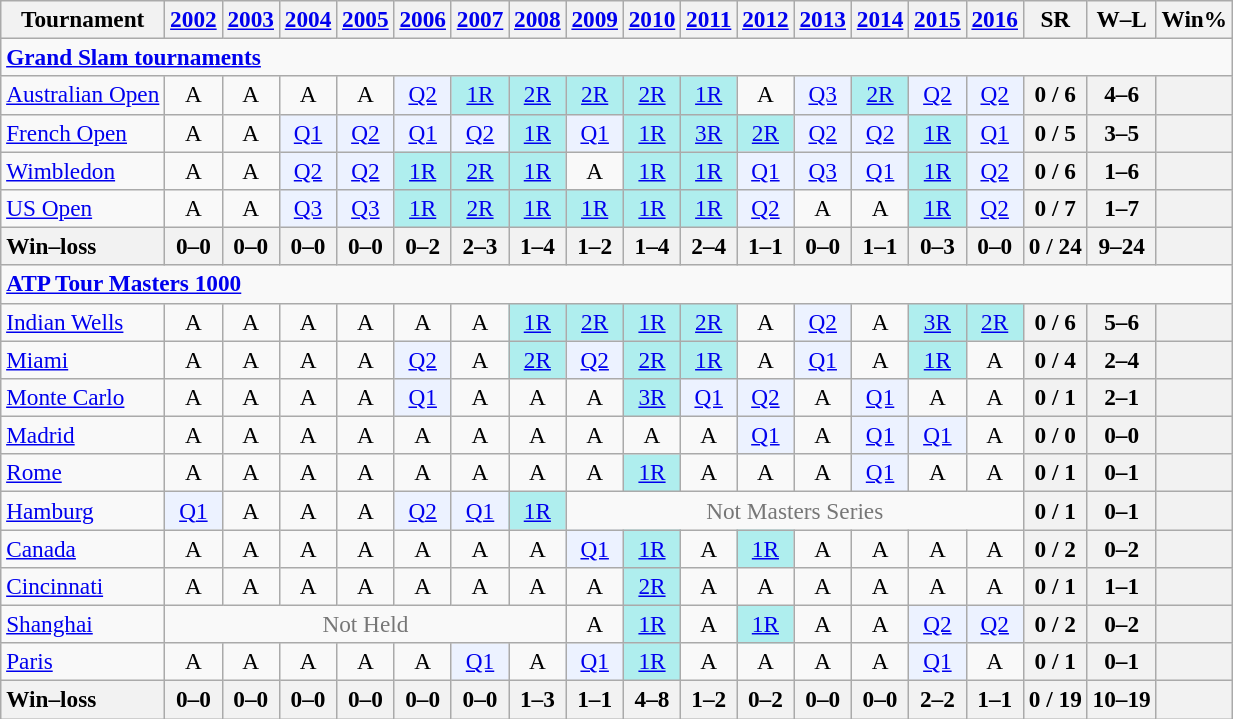<table class=wikitable style=text-align:center;font-size:97%>
<tr>
<th>Tournament</th>
<th><a href='#'>2002</a></th>
<th><a href='#'>2003</a></th>
<th><a href='#'>2004</a></th>
<th><a href='#'>2005</a></th>
<th><a href='#'>2006</a></th>
<th><a href='#'>2007</a></th>
<th><a href='#'>2008</a></th>
<th><a href='#'>2009</a></th>
<th><a href='#'>2010</a></th>
<th><a href='#'>2011</a></th>
<th><a href='#'>2012</a></th>
<th><a href='#'>2013</a></th>
<th><a href='#'>2014</a></th>
<th><a href='#'>2015</a></th>
<th><a href='#'>2016</a></th>
<th>SR</th>
<th>W–L</th>
<th>Win%</th>
</tr>
<tr>
<td colspan=25 style=text-align:left><a href='#'><strong>Grand Slam tournaments</strong></a></td>
</tr>
<tr>
<td align=left><a href='#'>Australian Open</a></td>
<td>A</td>
<td>A</td>
<td>A</td>
<td>A</td>
<td bgcolor=ecf2ff><a href='#'>Q2</a></td>
<td bgcolor=afeeee><a href='#'>1R</a></td>
<td bgcolor=afeeee><a href='#'>2R</a></td>
<td bgcolor=afeeee><a href='#'>2R</a></td>
<td bgcolor=afeeee><a href='#'>2R</a></td>
<td bgcolor=afeeee><a href='#'>1R</a></td>
<td>A</td>
<td bgcolor=ecf2ff><a href='#'>Q3</a></td>
<td bgcolor=afeeee><a href='#'>2R</a></td>
<td bgcolor=ecf2ff><a href='#'>Q2</a></td>
<td bgcolor=ecf2ff><a href='#'>Q2</a></td>
<th>0 / 6</th>
<th>4–6</th>
<th></th>
</tr>
<tr>
<td align=left><a href='#'>French Open</a></td>
<td>A</td>
<td>A</td>
<td bgcolor=ecf2ff><a href='#'>Q1</a></td>
<td bgcolor=ecf2ff><a href='#'>Q2</a></td>
<td bgcolor=ecf2ff><a href='#'>Q1</a></td>
<td bgcolor=ecf2ff><a href='#'>Q2</a></td>
<td bgcolor=afeeee><a href='#'>1R</a></td>
<td bgcolor=ecf2ff><a href='#'>Q1</a></td>
<td bgcolor=afeeee><a href='#'>1R</a></td>
<td bgcolor=afeeee><a href='#'>3R</a></td>
<td bgcolor=afeeee><a href='#'>2R</a></td>
<td bgcolor=ecf2ff><a href='#'>Q2</a></td>
<td bgcolor=ecf2ff><a href='#'>Q2</a></td>
<td bgcolor=afeeee><a href='#'>1R</a></td>
<td bgcolor=ecf2ff><a href='#'>Q1</a></td>
<th>0 / 5</th>
<th>3–5</th>
<th></th>
</tr>
<tr>
<td align=left><a href='#'>Wimbledon</a></td>
<td>A</td>
<td>A</td>
<td bgcolor=ecf2ff><a href='#'>Q2</a></td>
<td bgcolor=ecf2ff><a href='#'>Q2</a></td>
<td bgcolor=afeeee><a href='#'>1R</a></td>
<td bgcolor=afeeee><a href='#'>2R</a></td>
<td bgcolor=afeeee><a href='#'>1R</a></td>
<td>A</td>
<td bgcolor=afeeee><a href='#'>1R</a></td>
<td bgcolor=afeeee><a href='#'>1R</a></td>
<td bgcolor=ecf2ff><a href='#'>Q1</a></td>
<td bgcolor=ecf2ff><a href='#'>Q3</a></td>
<td bgcolor=ecf2ff><a href='#'>Q1</a></td>
<td bgcolor=afeeee><a href='#'>1R</a></td>
<td bgcolor=ecf2ff><a href='#'>Q2</a></td>
<th>0 / 6</th>
<th>1–6</th>
<th></th>
</tr>
<tr>
<td align=left><a href='#'>US Open</a></td>
<td>A</td>
<td>A</td>
<td bgcolor=ecf2ff><a href='#'>Q3</a></td>
<td bgcolor=ecf2ff><a href='#'>Q3</a></td>
<td bgcolor=afeeee><a href='#'>1R</a></td>
<td bgcolor=afeeee><a href='#'>2R</a></td>
<td bgcolor=afeeee><a href='#'>1R</a></td>
<td bgcolor=afeeee><a href='#'>1R</a></td>
<td bgcolor=afeeee><a href='#'>1R</a></td>
<td bgcolor=afeeee><a href='#'>1R</a></td>
<td bgcolor=ecf2ff><a href='#'>Q2</a></td>
<td>A</td>
<td>A</td>
<td bgcolor=afeeee><a href='#'>1R</a></td>
<td bgcolor=ecf2ff><a href='#'>Q2</a></td>
<th>0 / 7</th>
<th>1–7</th>
<th></th>
</tr>
<tr>
<th style=text-align:left><strong>Win–loss</strong></th>
<th>0–0</th>
<th>0–0</th>
<th>0–0</th>
<th>0–0</th>
<th>0–2</th>
<th>2–3</th>
<th>1–4</th>
<th>1–2</th>
<th>1–4</th>
<th>2–4</th>
<th>1–1</th>
<th>0–0</th>
<th>1–1</th>
<th>0–3</th>
<th>0–0</th>
<th>0 / 24</th>
<th>9–24</th>
<th></th>
</tr>
<tr>
<td colspan=25 style=text-align:left><strong><a href='#'>ATP Tour Masters 1000</a></strong></td>
</tr>
<tr>
<td align=left><a href='#'>Indian Wells</a></td>
<td>A</td>
<td>A</td>
<td>A</td>
<td>A</td>
<td>A</td>
<td>A</td>
<td bgcolor=afeeee><a href='#'>1R</a></td>
<td bgcolor=afeeee><a href='#'>2R</a></td>
<td bgcolor=afeeee><a href='#'>1R</a></td>
<td bgcolor=afeeee><a href='#'>2R</a></td>
<td>A</td>
<td bgcolor=ecf2ff><a href='#'>Q2</a></td>
<td>A</td>
<td bgcolor=afeeee><a href='#'>3R</a></td>
<td bgcolor=afeeee><a href='#'>2R</a></td>
<th>0 / 6</th>
<th>5–6</th>
<th></th>
</tr>
<tr>
<td align=left><a href='#'>Miami</a></td>
<td>A</td>
<td>A</td>
<td>A</td>
<td>A</td>
<td bgcolor=ecf2ff><a href='#'>Q2</a></td>
<td>A</td>
<td bgcolor=afeeee><a href='#'>2R</a></td>
<td bgcolor=ecf2ff><a href='#'>Q2</a></td>
<td bgcolor=afeeee><a href='#'>2R</a></td>
<td bgcolor=afeeee><a href='#'>1R</a></td>
<td>A</td>
<td bgcolor=ecf2ff><a href='#'>Q1</a></td>
<td>A</td>
<td bgcolor=afeeee><a href='#'>1R</a></td>
<td>A</td>
<th>0 / 4</th>
<th>2–4</th>
<th></th>
</tr>
<tr>
<td align=left><a href='#'>Monte Carlo</a></td>
<td>A</td>
<td>A</td>
<td>A</td>
<td>A</td>
<td bgcolor=ecf2ff><a href='#'>Q1</a></td>
<td>A</td>
<td>A</td>
<td>A</td>
<td bgcolor=afeeee><a href='#'>3R</a></td>
<td bgcolor=ecf2ff><a href='#'>Q1</a></td>
<td bgcolor=ecf2ff><a href='#'>Q2</a></td>
<td>A</td>
<td bgcolor=ecf2ff><a href='#'>Q1</a></td>
<td>A</td>
<td>A</td>
<th>0 / 1</th>
<th>2–1</th>
<th></th>
</tr>
<tr>
<td align=left><a href='#'>Madrid</a></td>
<td>A</td>
<td>A</td>
<td>A</td>
<td>A</td>
<td>A</td>
<td>A</td>
<td>A</td>
<td>A</td>
<td>A</td>
<td>A</td>
<td bgcolor=ecf2ff><a href='#'>Q1</a></td>
<td>A</td>
<td bgcolor=ecf2ff><a href='#'>Q1</a></td>
<td bgcolor=ecf2ff><a href='#'>Q1</a></td>
<td>A</td>
<th>0 / 0</th>
<th>0–0</th>
<th></th>
</tr>
<tr>
<td align=left><a href='#'>Rome</a></td>
<td>A</td>
<td>A</td>
<td>A</td>
<td>A</td>
<td>A</td>
<td>A</td>
<td>A</td>
<td>A</td>
<td bgcolor=afeeee><a href='#'>1R</a></td>
<td>A</td>
<td>A</td>
<td>A</td>
<td bgcolor=ecf2ff><a href='#'>Q1</a></td>
<td>A</td>
<td>A</td>
<th>0 / 1</th>
<th>0–1</th>
<th></th>
</tr>
<tr>
<td align=left><a href='#'>Hamburg</a></td>
<td bgcolor=ecf2ff><a href='#'>Q1</a></td>
<td>A</td>
<td>A</td>
<td>A</td>
<td bgcolor=ecf2ff><a href='#'>Q2</a></td>
<td bgcolor=ecf2ff><a href='#'>Q1</a></td>
<td bgcolor=afeeee><a href='#'>1R</a></td>
<td colspan=8 style=color:#767676>Not Masters Series</td>
<th>0 / 1</th>
<th>0–1</th>
<th></th>
</tr>
<tr>
<td align=left><a href='#'>Canada</a></td>
<td>A</td>
<td>A</td>
<td>A</td>
<td>A</td>
<td>A</td>
<td>A</td>
<td>A</td>
<td bgcolor=ecf2ff><a href='#'>Q1</a></td>
<td bgcolor=afeeee><a href='#'>1R</a></td>
<td>A</td>
<td bgcolor=afeeee><a href='#'>1R</a></td>
<td>A</td>
<td>A</td>
<td>A</td>
<td>A</td>
<th>0 / 2</th>
<th>0–2</th>
<th></th>
</tr>
<tr>
<td align=left><a href='#'>Cincinnati</a></td>
<td>A</td>
<td>A</td>
<td>A</td>
<td>A</td>
<td>A</td>
<td>A</td>
<td>A</td>
<td>A</td>
<td bgcolor=afeeee><a href='#'>2R</a></td>
<td>A</td>
<td>A</td>
<td>A</td>
<td>A</td>
<td>A</td>
<td>A</td>
<th>0 / 1</th>
<th>1–1</th>
<th></th>
</tr>
<tr>
<td align=left><a href='#'>Shanghai</a></td>
<td colspan=7 style=color:#767676>Not Held</td>
<td>A</td>
<td bgcolor=afeeee><a href='#'>1R</a></td>
<td>A</td>
<td bgcolor=afeeee><a href='#'>1R</a></td>
<td>A</td>
<td>A</td>
<td bgcolor=ecf2ff><a href='#'>Q2</a></td>
<td bgcolor=ecf2ff><a href='#'>Q2</a></td>
<th>0 / 2</th>
<th>0–2</th>
<th></th>
</tr>
<tr>
<td align=left><a href='#'>Paris</a></td>
<td>A</td>
<td>A</td>
<td>A</td>
<td>A</td>
<td>A</td>
<td bgcolor=ecf2ff><a href='#'>Q1</a></td>
<td>A</td>
<td bgcolor=ecf2ff><a href='#'>Q1</a></td>
<td bgcolor=afeeee><a href='#'>1R</a></td>
<td>A</td>
<td>A</td>
<td>A</td>
<td>A</td>
<td bgcolor=ecf2ff><a href='#'>Q1</a></td>
<td>A</td>
<th>0 / 1</th>
<th>0–1</th>
<th></th>
</tr>
<tr>
<th style=text-align:left><strong>Win–loss</strong></th>
<th>0–0</th>
<th>0–0</th>
<th>0–0</th>
<th>0–0</th>
<th>0–0</th>
<th>0–0</th>
<th>1–3</th>
<th>1–1</th>
<th>4–8</th>
<th>1–2</th>
<th>0–2</th>
<th>0–0</th>
<th>0–0</th>
<th>2–2</th>
<th>1–1</th>
<th>0 / 19</th>
<th>10–19</th>
<th></th>
</tr>
</table>
